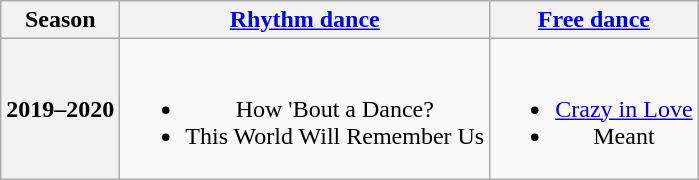<table class=wikitable style=text-align:center>
<tr>
<th>Season</th>
<th><a href='#'>Rhythm dance</a></th>
<th><a href='#'>Free dance</a></th>
</tr>
<tr>
<th>2019–2020 <br> </th>
<td><br><ul><li> How 'Bout a Dance?</li><li> This World Will Remember Us<br></li></ul></td>
<td><br><ul><li><a href='#'>Crazy in Love</a><br></li><li>Meant<br></li></ul></td>
</tr>
</table>
